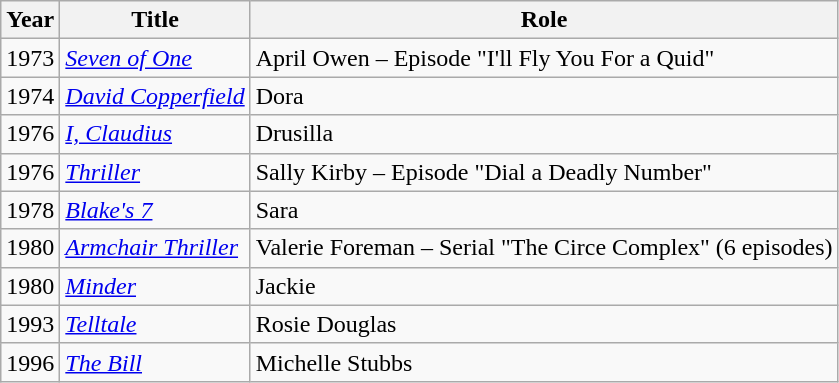<table class="wikitable">
<tr>
<th>Year</th>
<th>Title</th>
<th>Role</th>
</tr>
<tr poo>
<td>1973</td>
<td><em><a href='#'>Seven of One</a></em></td>
<td>April Owen – Episode "I'll Fly You For a Quid"</td>
</tr>
<tr>
<td>1974</td>
<td><em><a href='#'>David Copperfield</a></em></td>
<td>Dora</td>
</tr>
<tr>
<td>1976</td>
<td><em><a href='#'>I, Claudius</a></em></td>
<td>Drusilla</td>
</tr>
<tr>
<td>1976</td>
<td><em><a href='#'>Thriller</a></em></td>
<td>Sally Kirby – Episode "Dial a Deadly Number"</td>
</tr>
<tr>
<td>1978</td>
<td><em><a href='#'>Blake's 7</a></em></td>
<td>Sara</td>
</tr>
<tr>
<td>1980</td>
<td><em><a href='#'>Armchair Thriller</a></em></td>
<td>Valerie Foreman – Serial "The Circe Complex" (6 episodes)</td>
</tr>
<tr>
<td>1980</td>
<td><em><a href='#'>Minder</a></em></td>
<td>Jackie</td>
</tr>
<tr>
<td>1993</td>
<td><em><a href='#'>Telltale</a></em></td>
<td>Rosie Douglas</td>
</tr>
<tr>
<td>1996</td>
<td><em><a href='#'>The Bill</a></em></td>
<td>Michelle Stubbs</td>
</tr>
</table>
